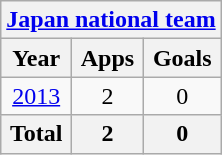<table class="wikitable" style="text-align:center">
<tr>
<th colspan=3><a href='#'>Japan national team</a></th>
</tr>
<tr>
<th>Year</th>
<th>Apps</th>
<th>Goals</th>
</tr>
<tr>
<td><a href='#'>2013</a></td>
<td>2</td>
<td>0</td>
</tr>
<tr>
<th>Total</th>
<th>2</th>
<th>0</th>
</tr>
</table>
